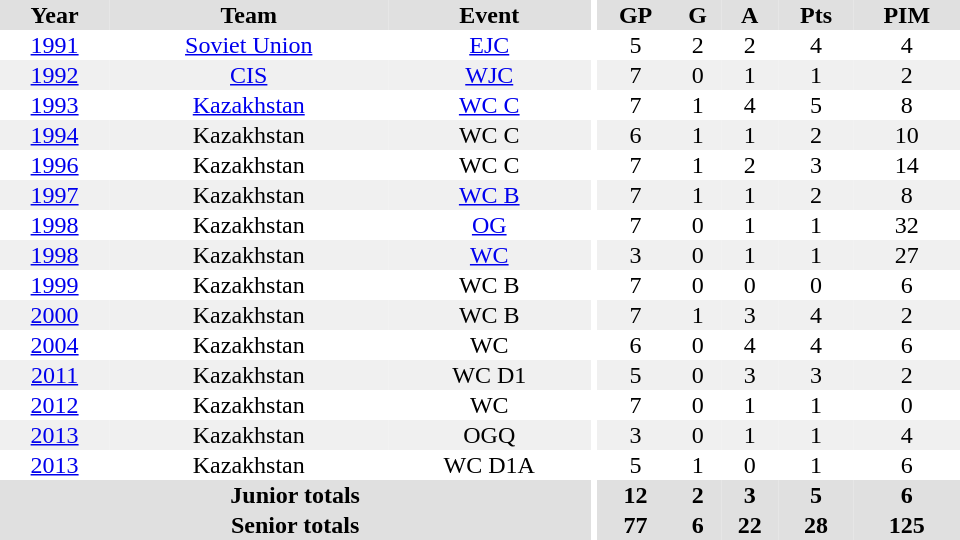<table border="0" cellpadding="1" cellspacing="0" style="text-align:center; width:40em">
<tr bgcolor="#e0e0e0">
<th>Year</th>
<th>Team</th>
<th>Event</th>
<th rowspan="99" bgcolor="#ffffff"></th>
<th>GP</th>
<th>G</th>
<th>A</th>
<th>Pts</th>
<th>PIM</th>
</tr>
<tr>
<td><a href='#'>1991</a></td>
<td><a href='#'>Soviet Union</a></td>
<td><a href='#'>EJC</a></td>
<td>5</td>
<td>2</td>
<td>2</td>
<td>4</td>
<td>4</td>
</tr>
<tr bgcolor="#f0f0f0">
<td><a href='#'>1992</a></td>
<td><a href='#'>CIS</a></td>
<td><a href='#'>WJC</a></td>
<td>7</td>
<td>0</td>
<td>1</td>
<td>1</td>
<td>2</td>
</tr>
<tr>
<td><a href='#'>1993</a></td>
<td><a href='#'>Kazakhstan</a></td>
<td><a href='#'>WC C</a></td>
<td>7</td>
<td>1</td>
<td>4</td>
<td>5</td>
<td>8</td>
</tr>
<tr bgcolor="#f0f0f0">
<td><a href='#'>1994</a></td>
<td>Kazakhstan</td>
<td>WC C</td>
<td>6</td>
<td>1</td>
<td>1</td>
<td>2</td>
<td>10</td>
</tr>
<tr>
<td><a href='#'>1996</a></td>
<td>Kazakhstan</td>
<td>WC C</td>
<td>7</td>
<td>1</td>
<td>2</td>
<td>3</td>
<td>14</td>
</tr>
<tr bgcolor="#f0f0f0">
<td><a href='#'>1997</a></td>
<td>Kazakhstan</td>
<td><a href='#'>WC B</a></td>
<td>7</td>
<td>1</td>
<td>1</td>
<td>2</td>
<td>8</td>
</tr>
<tr>
<td><a href='#'>1998</a></td>
<td>Kazakhstan</td>
<td><a href='#'>OG</a></td>
<td>7</td>
<td>0</td>
<td>1</td>
<td>1</td>
<td>32</td>
</tr>
<tr bgcolor="#f0f0f0">
<td><a href='#'>1998</a></td>
<td>Kazakhstan</td>
<td><a href='#'>WC</a></td>
<td>3</td>
<td>0</td>
<td>1</td>
<td>1</td>
<td>27</td>
</tr>
<tr>
<td><a href='#'>1999</a></td>
<td>Kazakhstan</td>
<td>WC B</td>
<td>7</td>
<td>0</td>
<td>0</td>
<td>0</td>
<td>6</td>
</tr>
<tr bgcolor="#f0f0f0">
<td><a href='#'>2000</a></td>
<td>Kazakhstan</td>
<td>WC B</td>
<td>7</td>
<td>1</td>
<td>3</td>
<td>4</td>
<td>2</td>
</tr>
<tr>
<td><a href='#'>2004</a></td>
<td>Kazakhstan</td>
<td>WC</td>
<td>6</td>
<td>0</td>
<td>4</td>
<td>4</td>
<td>6</td>
</tr>
<tr bgcolor="#f0f0f0">
<td><a href='#'>2011</a></td>
<td>Kazakhstan</td>
<td>WC D1</td>
<td>5</td>
<td>0</td>
<td>3</td>
<td>3</td>
<td>2</td>
</tr>
<tr>
<td><a href='#'>2012</a></td>
<td>Kazakhstan</td>
<td>WC</td>
<td>7</td>
<td>0</td>
<td>1</td>
<td>1</td>
<td>0</td>
</tr>
<tr bgcolor="#f0f0f0">
<td><a href='#'>2013</a></td>
<td>Kazakhstan</td>
<td>OGQ</td>
<td>3</td>
<td>0</td>
<td>1</td>
<td>1</td>
<td>4</td>
</tr>
<tr>
<td><a href='#'>2013</a></td>
<td>Kazakhstan</td>
<td>WC D1A</td>
<td>5</td>
<td>1</td>
<td>0</td>
<td>1</td>
<td>6</td>
</tr>
<tr bgcolor="#e0e0e0">
<th colspan="3">Junior totals</th>
<th>12</th>
<th>2</th>
<th>3</th>
<th>5</th>
<th>6</th>
</tr>
<tr bgcolor="#e0e0e0">
<th colspan="3">Senior totals</th>
<th>77</th>
<th>6</th>
<th>22</th>
<th>28</th>
<th>125</th>
</tr>
</table>
